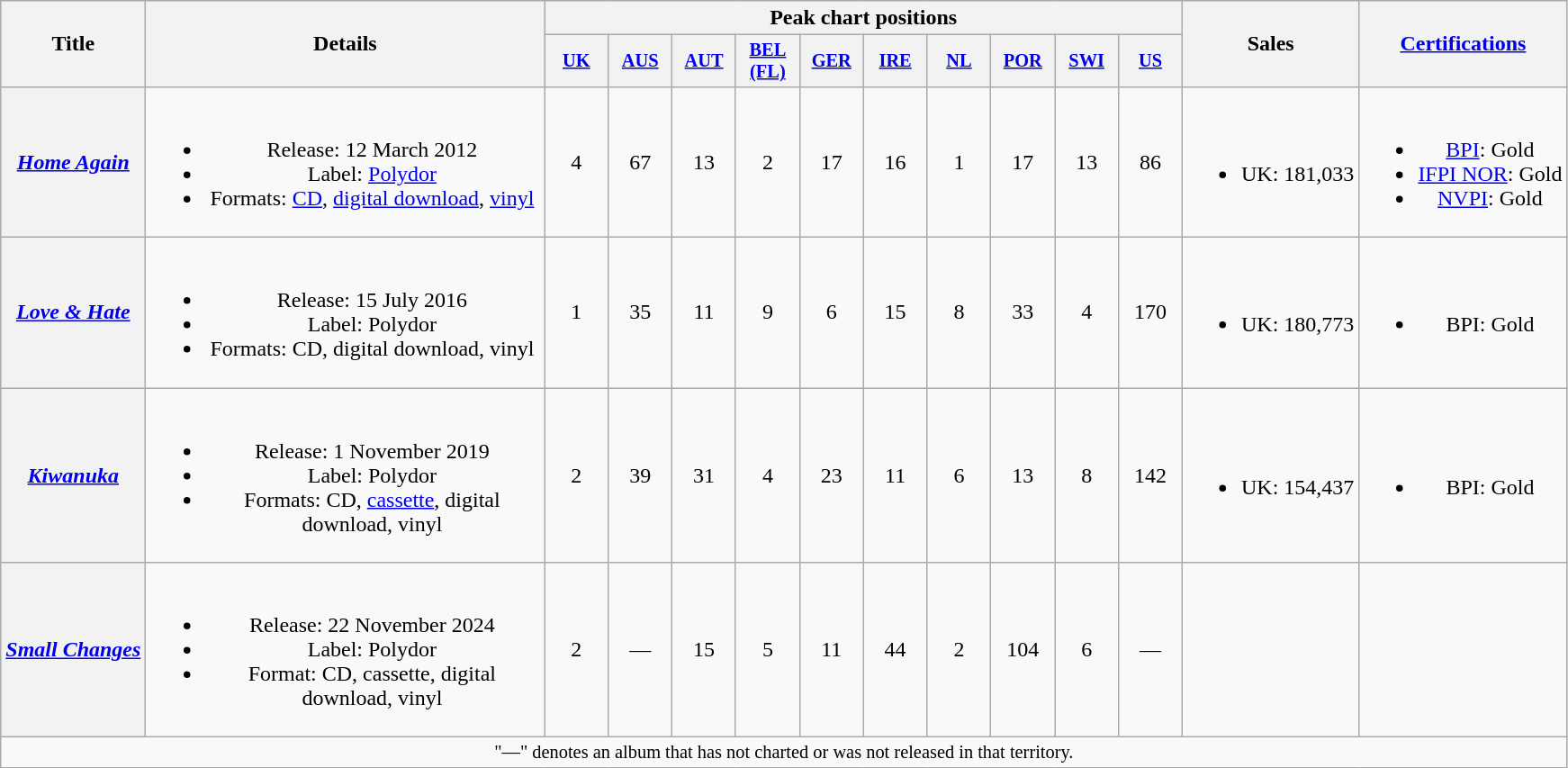<table class="wikitable plainrowheaders" style="text-align:center;">
<tr>
<th scope="col" rowspan="2">Title</th>
<th scope="col" rowspan="2" style="width:18em;">Details</th>
<th scope="col" colspan="10">Peak chart positions</th>
<th scope="col" rowspan="2">Sales</th>
<th scope="col" rowspan="2"><a href='#'>Certifications</a></th>
</tr>
<tr>
<th scope="col" style="width:3em;font-size:85%;"><a href='#'>UK</a><br></th>
<th scope="col" style="width:3em;font-size:85%;"><a href='#'>AUS</a><br></th>
<th scope="col" style="width:3em;font-size:85%;"><a href='#'>AUT</a><br></th>
<th scope="col" style="width:3em;font-size:85%;"><a href='#'>BEL (FL)</a><br></th>
<th scope="col" style="width:3em;font-size:85%;"><a href='#'>GER</a><br></th>
<th scope="col" style="width:3em;font-size:85%;"><a href='#'>IRE</a><br></th>
<th scope="col" style="width:3em;font-size:85%;"><a href='#'>NL</a><br></th>
<th scope="col" style="width:3em;font-size:85%;"><a href='#'>POR</a><br></th>
<th scope="col" style="width:3em;font-size:85%;"><a href='#'>SWI</a><br></th>
<th scope="col" style="width:3em;font-size:85%;"><a href='#'>US</a><br></th>
</tr>
<tr>
<th scope="row"><em><a href='#'>Home Again</a></em></th>
<td><br><ul><li>Release: 12 March 2012</li><li>Label: <a href='#'>Polydor</a></li><li>Formats: <a href='#'>CD</a>, <a href='#'>digital download</a>, <a href='#'>vinyl</a></li></ul></td>
<td>4</td>
<td>67</td>
<td>13</td>
<td>2</td>
<td>17</td>
<td>16</td>
<td>1</td>
<td>17</td>
<td>13</td>
<td>86</td>
<td><br><ul><li>UK: 181,033</li></ul></td>
<td><br><ul><li><a href='#'>BPI</a>: Gold</li><li><a href='#'>IFPI NOR</a>: Gold</li><li><a href='#'>NVPI</a>: Gold</li></ul></td>
</tr>
<tr>
<th scope="row"><em><a href='#'>Love & Hate</a></em></th>
<td><br><ul><li>Release: 15 July 2016</li><li>Label: Polydor</li><li>Formats: CD, digital download, vinyl</li></ul></td>
<td>1</td>
<td>35</td>
<td>11</td>
<td>9</td>
<td>6</td>
<td>15</td>
<td>8</td>
<td>33</td>
<td>4</td>
<td>170</td>
<td><br><ul><li>UK: 180,773</li></ul></td>
<td><br><ul><li>BPI: Gold</li></ul></td>
</tr>
<tr>
<th scope="row"><em><a href='#'>Kiwanuka</a></em></th>
<td><br><ul><li>Release: 1 November 2019</li><li>Label: Polydor</li><li>Formats: CD, <a href='#'>cassette</a>, digital download, vinyl</li></ul></td>
<td>2</td>
<td>39</td>
<td>31</td>
<td>4</td>
<td>23</td>
<td>11</td>
<td>6</td>
<td>13</td>
<td>8</td>
<td>142</td>
<td><br><ul><li>UK: 154,437</li></ul></td>
<td><br><ul><li>BPI: Gold</li></ul></td>
</tr>
<tr>
<th scope="row"><em><a href='#'>Small Changes</a></em></th>
<td><br><ul><li>Release: 22 November 2024</li><li>Label: Polydor</li><li>Format: CD, cassette, digital download, vinyl</li></ul></td>
<td>2</td>
<td>—</td>
<td>15</td>
<td>5</td>
<td>11</td>
<td>44</td>
<td>2</td>
<td>104</td>
<td>6</td>
<td>—</td>
<td></td>
<td></td>
</tr>
<tr>
<td colspan="20" style="font-size:85%;">"—" denotes an album that has not charted or was not released in that territory.</td>
</tr>
</table>
